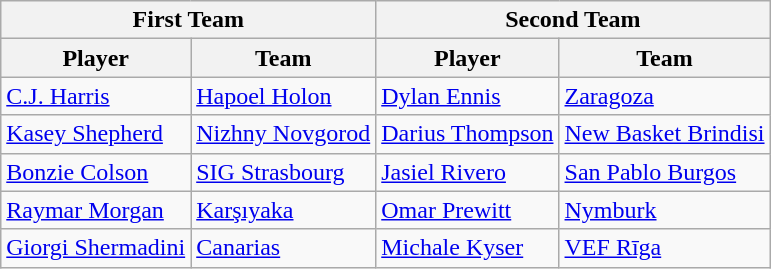<table class="wikitable">
<tr>
<th colspan=2>First Team</th>
<th colspan=2>Second Team</th>
</tr>
<tr>
<th>Player</th>
<th>Team</th>
<th>Player</th>
<th>Team</th>
</tr>
<tr>
<td> <a href='#'>C.J. Harris</a></td>
<td> <a href='#'>Hapoel Holon</a></td>
<td> <a href='#'>Dylan Ennis</a></td>
<td> <a href='#'>Zaragoza</a></td>
</tr>
<tr>
<td> <a href='#'>Kasey Shepherd</a></td>
<td> <a href='#'>Nizhny Novgorod</a></td>
<td> <a href='#'>Darius Thompson</a></td>
<td> <a href='#'>New Basket Brindisi</a></td>
</tr>
<tr>
<td> <a href='#'>Bonzie Colson</a></td>
<td> <a href='#'>SIG Strasbourg</a></td>
<td> <a href='#'>Jasiel Rivero</a></td>
<td> <a href='#'>San Pablo Burgos</a></td>
</tr>
<tr>
<td> <a href='#'>Raymar Morgan</a></td>
<td> <a href='#'>Karşıyaka</a></td>
<td> <a href='#'>Omar Prewitt</a></td>
<td> <a href='#'>Nymburk</a></td>
</tr>
<tr>
<td> <a href='#'>Giorgi Shermadini</a></td>
<td> <a href='#'>Canarias</a></td>
<td> <a href='#'>Michale Kyser</a></td>
<td> <a href='#'>VEF Rīga</a></td>
</tr>
</table>
